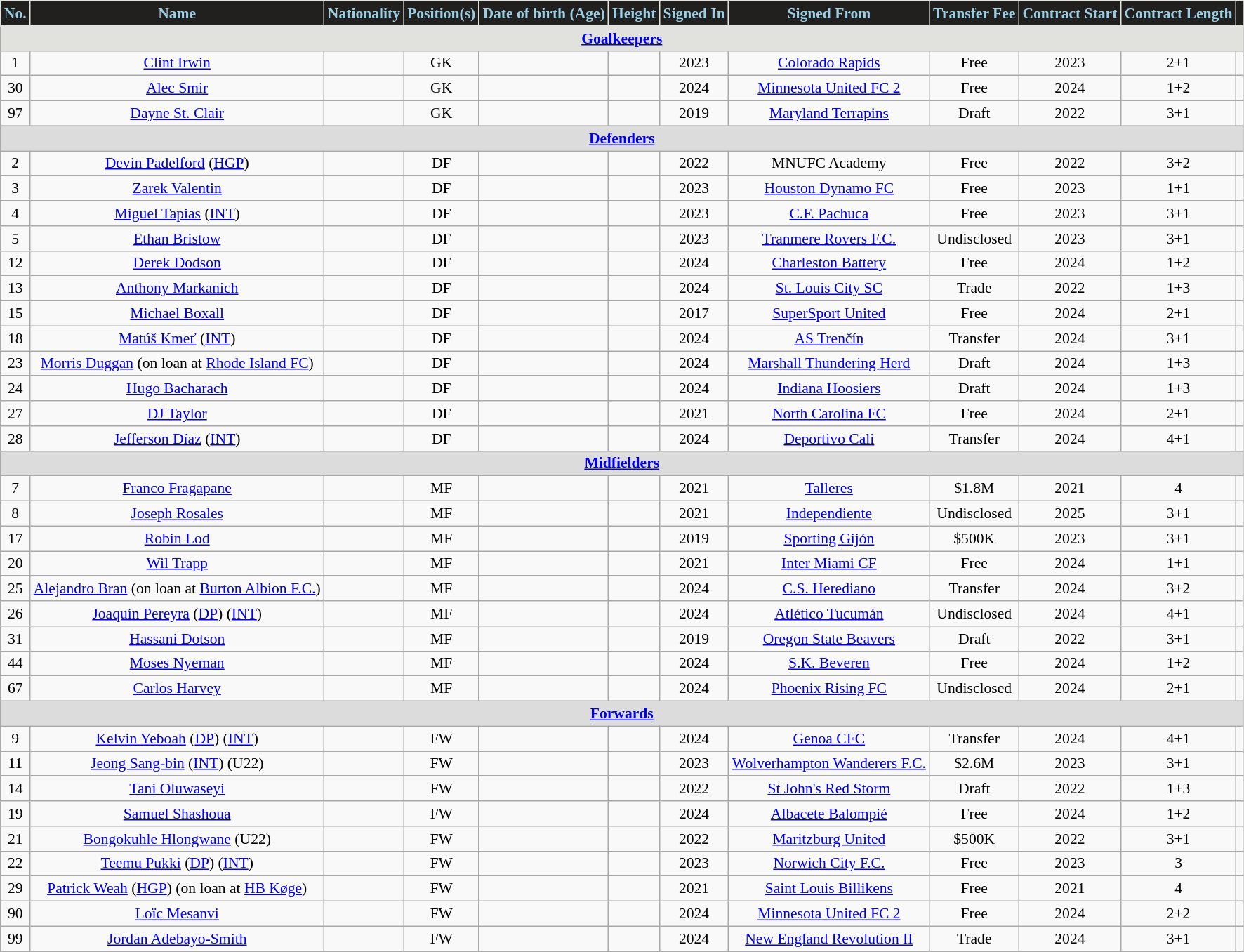<table class="wikitable" style="text-align:center; font-size:90%;">
<tr>
<th style="background:#21201E;color:#9BCEE3;border:1px solid #E1E2DD">No.</th>
<th style="background:#21201E;color:#9BCEE3;border:1px solid #E1E2DD">Name</th>
<th style="background:#21201E;color:#9BCEE3;border:1px solid #E1E2DD">Nationality</th>
<th style="background:#21201E;color:#9BCEE3;border:1px solid #E1E2DD">Position(s)</th>
<th style="background:#21201E;color:#9BCEE3;border:1px solid #E1E2DD">Date of birth (Age)</th>
<th style="background:#21201E;color:#9BCEE3;border:1px solid #E1E2DD">Height</th>
<th style="background:#21201E;color:#9BCEE3;border:1px solid #E1E2DD">Signed In</th>
<th style="background:#21201E;color:#9BCEE3;border:1px solid #E1E2DD">Signed From</th>
<th style="background:#21201E;color:#9BCEE3;border:1px solid #E1E2DD">Transfer Fee</th>
<th style="background:#21201E;color:#9BCEE3;border:1px solid #E1E2DD">Contract Start</th>
<th style="background:#21201E;color:#9BCEE3;border:1px solid #E1E2DD">Contract Length</th>
<th style="background:#21201E;color:#9BCEE3;border:1px solid #E1E2DD" class="unsortable"></th>
</tr>
<tr>
<th colspan="12" style="background:#e1e2dd"><a href='#'>Goalkeepers</a></th>
</tr>
<tr>
<td>1</td>
<td><a href='#'>Clint Irwin</a></td>
<td></td>
<td>GK</td>
<td></td>
<td></td>
<td>2023</td>
<td> <a href='#'>Colorado Rapids</a></td>
<td>Free</td>
<td>2023</td>
<td>2+1</td>
<td></td>
</tr>
<tr>
<td>30</td>
<td><a href='#'>Alec Smir</a></td>
<td></td>
<td>GK</td>
<td></td>
<td></td>
<td>2024</td>
<td> <a href='#'>Minnesota United FC 2</a></td>
<td>Free</td>
<td>2024</td>
<td>1+2</td>
<td></td>
</tr>
<tr>
<td>97</td>
<td><a href='#'>Dayne St. Clair</a></td>
<td></td>
<td>GK</td>
<td></td>
<td></td>
<td>2019</td>
<td> <a href='#'>Maryland Terrapins</a></td>
<td>Draft</td>
<td>2022</td>
<td>3+1</td>
<td></td>
</tr>
<tr>
<th colspan="12" style="background:#dcdcdc"><a href='#'>Defenders</a></th>
</tr>
<tr>
<td>2</td>
<td><a href='#'>Devin Padelford</a> (<a href='#'>HGP</a>)</td>
<td></td>
<td>DF</td>
<td></td>
<td></td>
<td>2022</td>
<td> MNUFC Academy</td>
<td>Free</td>
<td>2022</td>
<td>3+2</td>
<td></td>
</tr>
<tr>
<td>3</td>
<td><a href='#'>Zarek Valentin</a></td>
<td></td>
<td>DF</td>
<td></td>
<td></td>
<td>2023</td>
<td> <a href='#'>Houston Dynamo FC</a></td>
<td>Free</td>
<td>2023</td>
<td>1+1</td>
<td></td>
</tr>
<tr>
<td>4</td>
<td><a href='#'>Miguel Tapias</a> (<a href='#'>INT</a>)</td>
<td></td>
<td>DF</td>
<td></td>
<td></td>
<td>2023</td>
<td> <a href='#'>C.F. Pachuca</a></td>
<td>Free</td>
<td>2023</td>
<td>3+1</td>
<td></td>
</tr>
<tr>
<td>5</td>
<td><a href='#'>Ethan Bristow</a></td>
<td></td>
<td>DF</td>
<td></td>
<td></td>
<td>2023</td>
<td> <a href='#'>Tranmere Rovers F.C.</a></td>
<td>Undisclosed </td>
<td>2023</td>
<td>3+1</td>
<td></td>
</tr>
<tr>
<td>12</td>
<td><a href='#'>Derek Dodson</a></td>
<td></td>
<td>DF</td>
<td></td>
<td></td>
<td>2024</td>
<td> <a href='#'>Charleston Battery</a></td>
<td>Free</td>
<td>2024</td>
<td>1+2</td>
<td></td>
</tr>
<tr>
<td>13</td>
<td><a href='#'>Anthony Markanich</a></td>
<td></td>
<td>DF</td>
<td></td>
<td></td>
<td>2024</td>
<td> <a href='#'>St. Louis City SC</a></td>
<td>Trade</td>
<td>2022</td>
<td>1+3</td>
<td></td>
</tr>
<tr>
<td>15</td>
<td><a href='#'>Michael Boxall</a></td>
<td></td>
<td>DF</td>
<td></td>
<td></td>
<td>2017</td>
<td> <a href='#'>SuperSport United</a></td>
<td>Free</td>
<td>2024</td>
<td>2+1</td>
<td></td>
</tr>
<tr>
<td>18</td>
<td><a href='#'>Matúš Kmeť</a> (<a href='#'>INT</a>)</td>
<td></td>
<td>DF</td>
<td></td>
<td></td>
<td>2024</td>
<td> <a href='#'>AS Trenčín</a></td>
<td>Transfer</td>
<td>2024</td>
<td>3+1</td>
<td></td>
</tr>
<tr>
<td>23</td>
<td><a href='#'>Morris Duggan</a> (on loan at <a href='#'>Rhode Island FC</a>)</td>
<td></td>
<td>DF</td>
<td></td>
<td></td>
<td>2024</td>
<td> <a href='#'>Marshall Thundering Herd</a></td>
<td>Draft</td>
<td>2024</td>
<td>1+3</td>
<td></td>
</tr>
<tr>
<td>24</td>
<td><a href='#'>Hugo Bacharach</a></td>
<td></td>
<td>DF</td>
<td></td>
<td></td>
<td>2024</td>
<td> <a href='#'>Indiana Hoosiers</a></td>
<td>Draft</td>
<td>2024</td>
<td>1+3</td>
<td></td>
</tr>
<tr>
<td>27</td>
<td><a href='#'>DJ Taylor</a></td>
<td></td>
<td>DF</td>
<td></td>
<td></td>
<td>2021</td>
<td> <a href='#'>North Carolina FC</a></td>
<td>Free</td>
<td>2024</td>
<td>2+1</td>
<td></td>
</tr>
<tr>
<td>28</td>
<td><a href='#'>Jefferson Díaz</a> (<a href='#'>INT</a>)</td>
<td></td>
<td>DF</td>
<td></td>
<td></td>
<td>2024</td>
<td> <a href='#'>Deportivo Cali</a></td>
<td>Transfer</td>
<td>2024</td>
<td>4+1</td>
<td></td>
</tr>
<tr>
<th colspan="12" style="background:#dcdcdc"><a href='#'>Midfielders</a></th>
</tr>
<tr>
<td>7</td>
<td><a href='#'>Franco Fragapane</a></td>
<td></td>
<td>MF</td>
<td></td>
<td></td>
<td>2021</td>
<td> <a href='#'>Talleres</a></td>
<td>$1.8M </td>
<td>2021</td>
<td>4</td>
<td></td>
</tr>
<tr>
<td>8</td>
<td><a href='#'>Joseph Rosales</a></td>
<td></td>
<td>MF</td>
<td></td>
<td></td>
<td>2021</td>
<td> <a href='#'>Independiente</a></td>
<td>Undisclosed</td>
<td>2025</td>
<td>3+1</td>
<td></td>
</tr>
<tr>
<td>17</td>
<td><a href='#'>Robin Lod</a></td>
<td></td>
<td>MF</td>
<td></td>
<td></td>
<td>2019</td>
<td> <a href='#'>Sporting Gijón</a></td>
<td>$500K </td>
<td>2023</td>
<td>3+1</td>
<td></td>
</tr>
<tr>
<td>20</td>
<td><a href='#'>Wil Trapp</a></td>
<td></td>
<td>MF</td>
<td></td>
<td></td>
<td>2021</td>
<td> <a href='#'>Inter Miami CF</a></td>
<td>Free</td>
<td>2024</td>
<td>1+1</td>
<td></td>
</tr>
<tr>
<td>25</td>
<td><a href='#'>Alejandro Bran</a> (on loan at <a href='#'>Burton Albion F.C.</a>)</td>
<td></td>
<td>MF</td>
<td></td>
<td></td>
<td>2024</td>
<td> <a href='#'>C.S. Herediano</a></td>
<td>Transfer </td>
<td>2024</td>
<td>3+2</td>
<td></td>
</tr>
<tr>
<td>26</td>
<td><a href='#'>Joaquín Pereyra</a> (<a href='#'>DP</a>) (<a href='#'>INT</a>)</td>
<td></td>
<td>MF</td>
<td></td>
<td></td>
<td>2024</td>
<td> <a href='#'>Atlético Tucumán</a></td>
<td>Undisclosed</td>
<td>2024</td>
<td>4+1</td>
<td></td>
</tr>
<tr>
<td>31</td>
<td><a href='#'>Hassani Dotson</a></td>
<td></td>
<td>MF</td>
<td></td>
<td></td>
<td>2019</td>
<td> <a href='#'>Oregon State Beavers</a></td>
<td>Draft</td>
<td>2022</td>
<td>3+1</td>
<td></td>
</tr>
<tr>
<td>44</td>
<td><a href='#'>Moses Nyeman</a></td>
<td></td>
<td>MF</td>
<td></td>
<td></td>
<td>2024</td>
<td> <a href='#'>S.K. Beveren</a></td>
<td>Free</td>
<td>2024</td>
<td>1+2</td>
<td></td>
</tr>
<tr>
<td>67</td>
<td><a href='#'>Carlos Harvey</a></td>
<td></td>
<td>MF</td>
<td></td>
<td></td>
<td>2024</td>
<td> <a href='#'>Phoenix Rising FC</a></td>
<td>Undisclosed </td>
<td>2024</td>
<td>2+1</td>
<td></td>
</tr>
<tr>
<th colspan="12" style="background:#dcdcdc"><a href='#'>Forwards</a></th>
</tr>
<tr>
<td>9</td>
<td><a href='#'>Kelvin Yeboah</a> (<a href='#'>DP</a>) (<a href='#'>INT</a>)</td>
<td></td>
<td>FW</td>
<td></td>
<td></td>
<td>2024</td>
<td> <a href='#'>Genoa CFC</a></td>
<td>Transfer</td>
<td>2024</td>
<td>4+1</td>
<td></td>
</tr>
<tr>
<td>11</td>
<td><a href='#'>Jeong Sang-bin</a> (<a href='#'>INT</a>) (U22)</td>
<td></td>
<td>FW</td>
<td></td>
<td></td>
<td>2023</td>
<td> <a href='#'>Wolverhampton Wanderers F.C.</a></td>
<td>$2.6M </td>
<td>2023</td>
<td>3+1</td>
<td></td>
</tr>
<tr>
<td>14</td>
<td><a href='#'>Tani Oluwaseyi</a></td>
<td></td>
<td>FW</td>
<td></td>
<td></td>
<td>2022</td>
<td> <a href='#'>St John's Red Storm</a></td>
<td>Draft</td>
<td>2022</td>
<td>1+3</td>
<td></td>
</tr>
<tr>
<td>19</td>
<td><a href='#'>Samuel Shashoua</a></td>
<td></td>
<td>FW</td>
<td></td>
<td></td>
<td>2024</td>
<td> <a href='#'>Albacete Balompié</a></td>
<td>Free</td>
<td>2024</td>
<td>1+2</td>
<td></td>
</tr>
<tr>
<td>21</td>
<td><a href='#'>Bongokuhle Hlongwane</a> (U22)</td>
<td></td>
<td>FW</td>
<td></td>
<td></td>
<td>2022</td>
<td> <a href='#'>Maritzburg United</a></td>
<td>$500K </td>
<td>2022</td>
<td>3+1</td>
<td></td>
</tr>
<tr>
<td>22</td>
<td><a href='#'>Teemu Pukki</a> (<a href='#'>DP</a>) (<a href='#'>INT</a>)</td>
<td></td>
<td>FW</td>
<td></td>
<td></td>
<td>2023</td>
<td> <a href='#'>Norwich City F.C.</a></td>
<td>Free</td>
<td>2023</td>
<td>3</td>
<td></td>
</tr>
<tr>
<td>29</td>
<td><a href='#'>Patrick Weah</a> (<a href='#'>HGP</a>) (on loan at <a href='#'>HB Køge</a>)</td>
<td></td>
<td>FW</td>
<td></td>
<td></td>
<td>2021</td>
<td> <a href='#'>Saint Louis Billikens</a></td>
<td>Free</td>
<td>2021</td>
<td>4</td>
<td></td>
</tr>
<tr>
<td>90</td>
<td><a href='#'>Loïc Mesanvi</a></td>
<td></td>
<td>FW</td>
<td></td>
<td></td>
<td>2024</td>
<td> <a href='#'>Minnesota United FC 2</a></td>
<td>Free</td>
<td>2024</td>
<td>2+2</td>
<td></td>
</tr>
<tr>
<td>99</td>
<td><a href='#'>Jordan Adebayo-Smith</a></td>
<td></td>
<td>FW</td>
<td></td>
<td></td>
<td>2024</td>
<td> <a href='#'>New England Revolution II</a></td>
<td>Trade</td>
<td>2024</td>
<td>3+1</td>
<td></td>
</tr>
</table>
